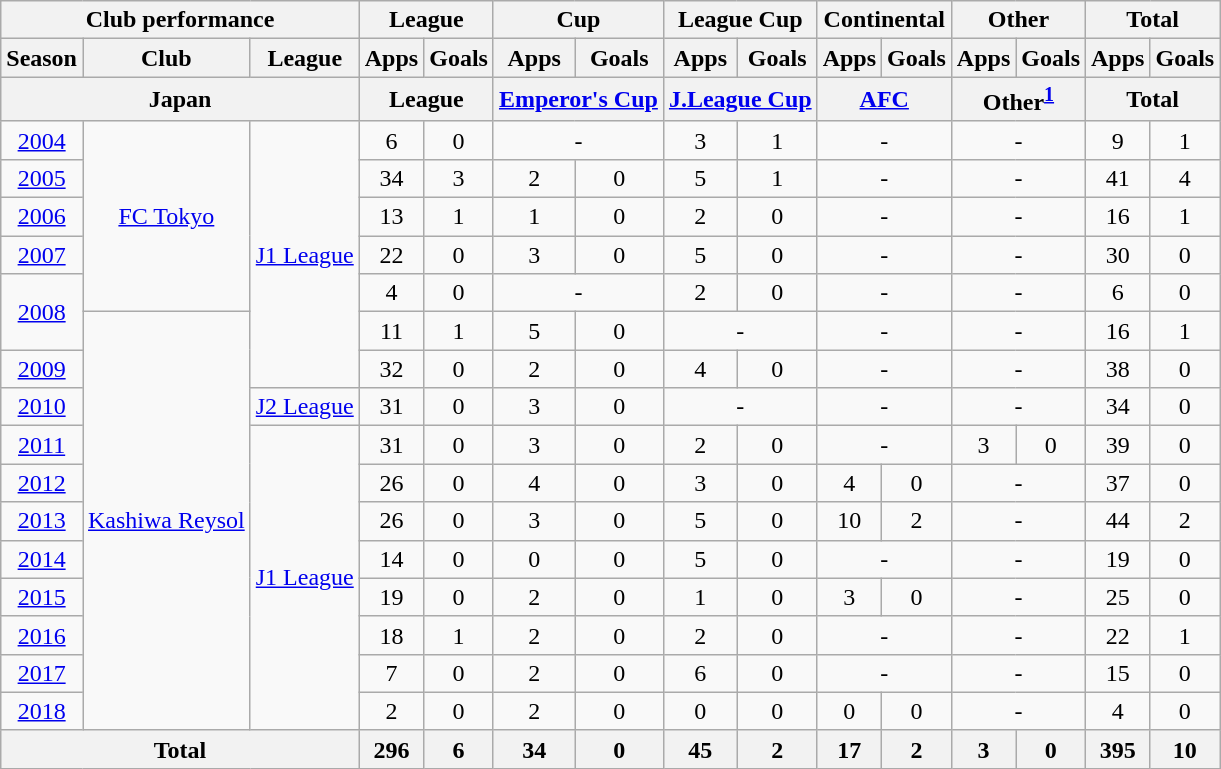<table class="wikitable" style="text-align:center;">
<tr>
<th colspan=3>Club performance</th>
<th colspan=2>League</th>
<th colspan=2>Cup</th>
<th colspan=2>League Cup</th>
<th colspan=2>Continental</th>
<th colspan=2>Other</th>
<th colspan=2>Total</th>
</tr>
<tr>
<th>Season</th>
<th>Club</th>
<th>League</th>
<th>Apps</th>
<th>Goals</th>
<th>Apps</th>
<th>Goals</th>
<th>Apps</th>
<th>Goals</th>
<th>Apps</th>
<th>Goals</th>
<th>Apps</th>
<th>Goals</th>
<th>Apps</th>
<th>Goals</th>
</tr>
<tr>
<th colspan=3>Japan</th>
<th colspan=2>League</th>
<th colspan=2><a href='#'>Emperor's Cup</a></th>
<th colspan=2><a href='#'>J.League Cup</a></th>
<th colspan=2><a href='#'>AFC</a></th>
<th colspan="2">Other<sup><a href='#'>1</a></sup></th>
<th colspan=2>Total</th>
</tr>
<tr>
<td><a href='#'>2004</a></td>
<td rowspan="5"><a href='#'>FC Tokyo</a></td>
<td rowspan="7"><a href='#'>J1 League</a></td>
<td>6</td>
<td>0</td>
<td colspan="2">-</td>
<td>3</td>
<td>1</td>
<td colspan="2">-</td>
<td colspan="2">-</td>
<td>9</td>
<td>1</td>
</tr>
<tr>
<td><a href='#'>2005</a></td>
<td>34</td>
<td>3</td>
<td>2</td>
<td>0</td>
<td>5</td>
<td>1</td>
<td colspan="2">-</td>
<td colspan="2">-</td>
<td>41</td>
<td>4</td>
</tr>
<tr>
<td><a href='#'>2006</a></td>
<td>13</td>
<td>1</td>
<td>1</td>
<td>0</td>
<td>2</td>
<td>0</td>
<td colspan="2">-</td>
<td colspan="2">-</td>
<td>16</td>
<td>1</td>
</tr>
<tr>
<td><a href='#'>2007</a></td>
<td>22</td>
<td>0</td>
<td>3</td>
<td>0</td>
<td>5</td>
<td>0</td>
<td colspan="2">-</td>
<td colspan="2">-</td>
<td>30</td>
<td>0</td>
</tr>
<tr>
<td rowspan="2"><a href='#'>2008</a></td>
<td>4</td>
<td>0</td>
<td colspan="2">-</td>
<td>2</td>
<td>0</td>
<td colspan="2">-</td>
<td colspan="2">-</td>
<td>6</td>
<td>0</td>
</tr>
<tr>
<td rowspan="11"><a href='#'>Kashiwa Reysol</a></td>
<td>11</td>
<td>1</td>
<td>5</td>
<td>0</td>
<td colspan="2">-</td>
<td colspan="2">-</td>
<td colspan="2">-</td>
<td>16</td>
<td>1</td>
</tr>
<tr>
<td><a href='#'>2009</a></td>
<td>32</td>
<td>0</td>
<td>2</td>
<td>0</td>
<td>4</td>
<td>0</td>
<td colspan="2">-</td>
<td colspan="2">-</td>
<td>38</td>
<td>0</td>
</tr>
<tr>
<td><a href='#'>2010</a></td>
<td><a href='#'>J2 League</a></td>
<td>31</td>
<td>0</td>
<td>3</td>
<td>0</td>
<td colspan="2">-</td>
<td colspan="2">-</td>
<td colspan="2">-</td>
<td>34</td>
<td>0</td>
</tr>
<tr>
<td><a href='#'>2011</a></td>
<td rowspan="8"><a href='#'>J1 League</a></td>
<td>31</td>
<td>0</td>
<td>3</td>
<td>0</td>
<td>2</td>
<td>0</td>
<td colspan="2">-</td>
<td>3</td>
<td>0</td>
<td>39</td>
<td>0</td>
</tr>
<tr>
<td><a href='#'>2012</a></td>
<td>26</td>
<td>0</td>
<td>4</td>
<td>0</td>
<td>3</td>
<td>0</td>
<td>4</td>
<td>0</td>
<td colspan="2">-</td>
<td>37</td>
<td>0</td>
</tr>
<tr>
<td><a href='#'>2013</a></td>
<td>26</td>
<td>0</td>
<td>3</td>
<td>0</td>
<td>5</td>
<td>0</td>
<td>10</td>
<td>2</td>
<td colspan="2">-</td>
<td>44</td>
<td>2</td>
</tr>
<tr>
<td><a href='#'>2014</a></td>
<td>14</td>
<td>0</td>
<td>0</td>
<td>0</td>
<td>5</td>
<td>0</td>
<td colspan="2">-</td>
<td colspan="2">-</td>
<td>19</td>
<td>0</td>
</tr>
<tr>
<td><a href='#'>2015</a></td>
<td>19</td>
<td>0</td>
<td>2</td>
<td>0</td>
<td>1</td>
<td>0</td>
<td>3</td>
<td>0</td>
<td colspan="2">-</td>
<td>25</td>
<td>0</td>
</tr>
<tr>
<td><a href='#'>2016</a></td>
<td>18</td>
<td>1</td>
<td>2</td>
<td>0</td>
<td>2</td>
<td>0</td>
<td colspan="2">-</td>
<td colspan="2">-</td>
<td>22</td>
<td>1</td>
</tr>
<tr>
<td><a href='#'>2017</a></td>
<td>7</td>
<td>0</td>
<td>2</td>
<td>0</td>
<td>6</td>
<td>0</td>
<td colspan="2">-</td>
<td colspan="2">-</td>
<td>15</td>
<td>0</td>
</tr>
<tr>
<td><a href='#'>2018</a></td>
<td>2</td>
<td>0</td>
<td>2</td>
<td>0</td>
<td>0</td>
<td>0</td>
<td>0</td>
<td>0</td>
<td colspan="2">-</td>
<td>4</td>
<td>0</td>
</tr>
<tr>
<th colspan=3>Total</th>
<th>296</th>
<th>6</th>
<th>34</th>
<th>0</th>
<th>45</th>
<th>2</th>
<th>17</th>
<th>2</th>
<th>3</th>
<th>0</th>
<th>395</th>
<th>10</th>
</tr>
</table>
